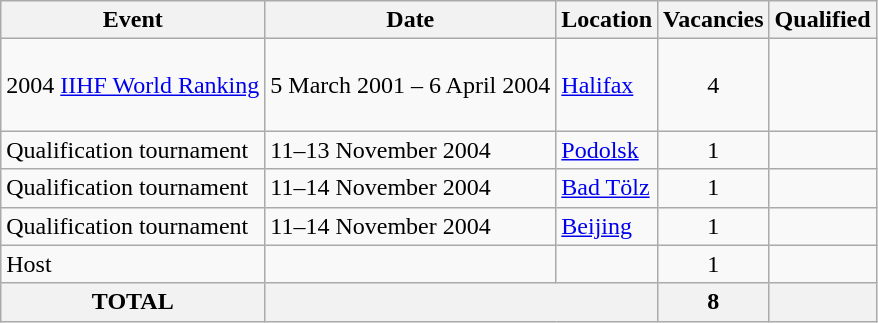<table class="wikitable">
<tr>
<th>Event</th>
<th>Date</th>
<th>Location</th>
<th>Vacancies</th>
<th>Qualified</th>
</tr>
<tr>
<td>2004 <a href='#'>IIHF World Ranking</a></td>
<td>5 March 2001 – 6 April 2004</td>
<td> <a href='#'>Halifax</a></td>
<td align=center>4</td>
<td><br><br><br></td>
</tr>
<tr>
<td>Qualification tournament</td>
<td>11–13 November 2004</td>
<td> <a href='#'>Podolsk</a></td>
<td align=center>1</td>
<td></td>
</tr>
<tr>
<td>Qualification tournament</td>
<td>11–14 November 2004</td>
<td> <a href='#'>Bad Tölz</a></td>
<td align=center>1</td>
<td></td>
</tr>
<tr>
<td>Qualification tournament</td>
<td>11–14 November 2004</td>
<td> <a href='#'>Beijing</a></td>
<td align=center>1</td>
<td></td>
</tr>
<tr>
<td>Host</td>
<td></td>
<td></td>
<td align=center>1</td>
<td></td>
</tr>
<tr>
<th>TOTAL</th>
<th colspan="2"></th>
<th>8</th>
<th></th>
</tr>
</table>
